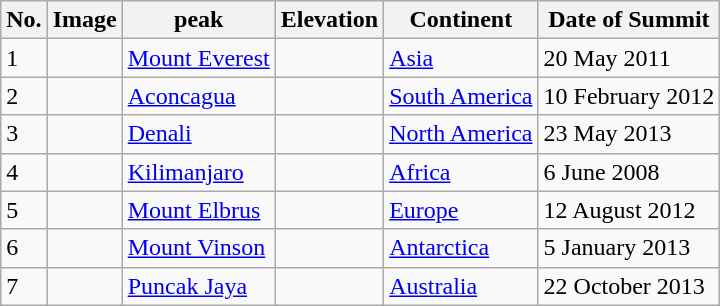<table class="wikitable sortable">
<tr>
<th>No.</th>
<th>Image</th>
<th>peak</th>
<th>Elevation</th>
<th>Continent</th>
<th>Date of Summit</th>
</tr>
<tr>
<td>1</td>
<td></td>
<td><a href='#'>Mount Everest</a></td>
<td></td>
<td><a href='#'>Asia</a></td>
<td>20 May 2011</td>
</tr>
<tr>
<td>2</td>
<td></td>
<td><a href='#'>Aconcagua</a></td>
<td></td>
<td><a href='#'>South America</a></td>
<td>10 February 2012</td>
</tr>
<tr>
<td>3</td>
<td></td>
<td><a href='#'>Denali</a></td>
<td></td>
<td><a href='#'>North America</a></td>
<td>23 May 2013</td>
</tr>
<tr>
<td>4</td>
<td></td>
<td><a href='#'>Kilimanjaro</a></td>
<td></td>
<td><a href='#'>Africa</a></td>
<td>6 June 2008</td>
</tr>
<tr>
<td>5</td>
<td></td>
<td><a href='#'>Mount Elbrus</a></td>
<td></td>
<td><a href='#'>Europe</a></td>
<td>12 August 2012</td>
</tr>
<tr>
<td>6</td>
<td></td>
<td><a href='#'>Mount Vinson</a></td>
<td></td>
<td><a href='#'>Antarctica</a></td>
<td>5 January 2013</td>
</tr>
<tr>
<td>7</td>
<td></td>
<td><a href='#'>Puncak Jaya</a></td>
<td></td>
<td><a href='#'>Australia</a></td>
<td>22 October 2013</td>
</tr>
</table>
